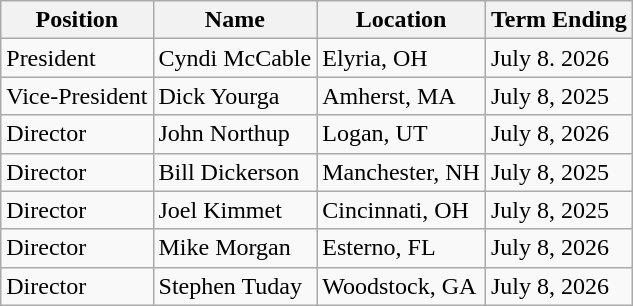<table class="wikitable">
<tr>
<th>Position</th>
<th>Name</th>
<th>Location</th>
<th>Term Ending</th>
</tr>
<tr>
<td>President</td>
<td>Cyndi McCable</td>
<td>Elyria, OH</td>
<td>July 8. 2026</td>
</tr>
<tr>
<td>Vice-President</td>
<td>Dick Yourga</td>
<td>Amherst, MA</td>
<td>July 8, 2025</td>
</tr>
<tr>
<td>Director</td>
<td>John Northup</td>
<td>Logan, UT</td>
<td>July 8, 2026</td>
</tr>
<tr>
<td>Director</td>
<td>Bill Dickerson</td>
<td>Manchester, NH</td>
<td>July 8, 2025</td>
</tr>
<tr>
<td>Director</td>
<td>Joel Kimmet</td>
<td>Cincinnati, OH</td>
<td>July 8, 2025</td>
</tr>
<tr>
<td>Director</td>
<td>Mike Morgan</td>
<td>Esterno, FL</td>
<td>July 8, 2026</td>
</tr>
<tr>
<td>Director</td>
<td>Stephen Tuday</td>
<td>Woodstock, GA</td>
<td>July 8, 2026</td>
</tr>
</table>
